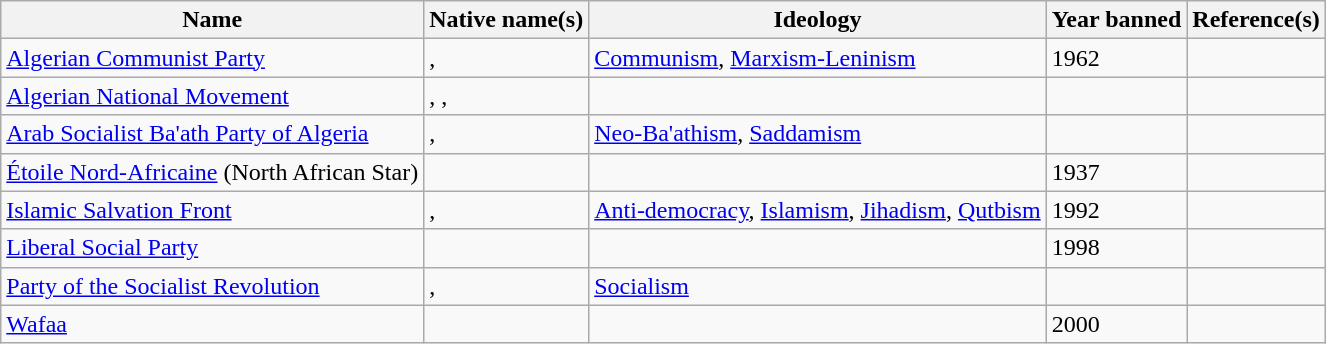<table class="wikitable sortable">
<tr>
<th>Name</th>
<th>Native name(s)</th>
<th>Ideology</th>
<th>Year banned</th>
<th>Reference(s)</th>
</tr>
<tr>
<td><a href='#'>Algerian Communist Party</a></td>
<td>, </td>
<td><a href='#'>Communism</a>, <a href='#'>Marxism-Leninism</a></td>
<td>1962</td>
<td></td>
</tr>
<tr>
<td><a href='#'>Algerian National Movement</a></td>
<td>, , </td>
<td></td>
<td></td>
<td></td>
</tr>
<tr>
<td><a href='#'>Arab Socialist Ba'ath Party of Algeria</a></td>
<td>, </td>
<td><a href='#'>Neo-Ba'athism</a>, <a href='#'>Saddamism</a></td>
<td></td>
<td></td>
</tr>
<tr>
<td><a href='#'>Étoile Nord-Africaine</a> (North African Star)</td>
<td></td>
<td></td>
<td>1937</td>
<td></td>
</tr>
<tr>
<td><a href='#'>Islamic Salvation Front</a></td>
<td>, </td>
<td><a href='#'>Anti-democracy</a>, <a href='#'>Islamism</a>, <a href='#'>Jihadism</a>, <a href='#'>Qutbism</a></td>
<td>1992</td>
<td></td>
</tr>
<tr>
<td><a href='#'>Liberal Social Party</a></td>
<td></td>
<td></td>
<td>1998</td>
<td></td>
</tr>
<tr>
<td><a href='#'>Party of the Socialist Revolution</a></td>
<td>,</td>
<td><a href='#'>Socialism</a></td>
<td></td>
<td></td>
</tr>
<tr>
<td><a href='#'>Wafaa</a></td>
<td></td>
<td></td>
<td>2000</td>
<td></td>
</tr>
</table>
